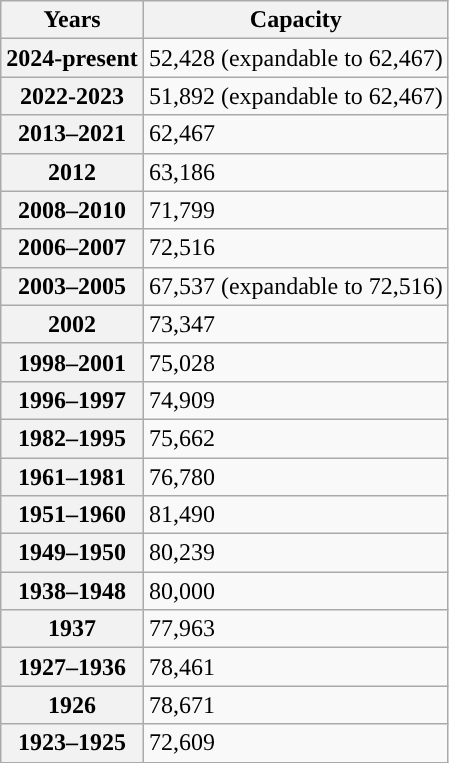<table class="wikitable">
<tr>
<th scope="row">Years</th>
<th scope="row">Capacity</th>
</tr>
<tr>
<th scope="row">2024-present</th>
<td>52,428 (expandable to 62,467)</td>
</tr>
<tr>
<th scope="row">2022-2023</th>
<td>51,892 (expandable to 62,467)</td>
</tr>
<tr>
<th scope="row">2013–2021</th>
<td>62,467</td>
</tr>
<tr>
<th scope="row">2012</th>
<td>63,186</td>
</tr>
<tr>
<th scope="row">2008–2010</th>
<td>71,799</td>
</tr>
<tr>
<th scope="row">2006–2007</th>
<td>72,516</td>
</tr>
<tr>
<th scope="row">2003–2005</th>
<td>67,537 (expandable to 72,516)</td>
</tr>
<tr>
<th scope="row">2002</th>
<td>73,347</td>
</tr>
<tr>
<th scope="row">1998–2001</th>
<td>75,028</td>
</tr>
<tr>
<th scope="row">1996–1997</th>
<td>74,909</td>
</tr>
<tr>
<th scope="row">1982–1995</th>
<td>75,662</td>
</tr>
<tr>
<th scope="row">1961–1981</th>
<td>76,780</td>
</tr>
<tr>
<th scope="row">1951–1960</th>
<td>81,490</td>
</tr>
<tr>
<th scope="row">1949–1950</th>
<td>80,239</td>
</tr>
<tr>
<th scope="row">1938–1948</th>
<td>80,000</td>
</tr>
<tr>
<th scope="row">1937</th>
<td>77,963</td>
</tr>
<tr>
<th scope="row">1927–1936</th>
<td>78,461</td>
</tr>
<tr>
<th scope="row">1926</th>
<td>78,671</td>
</tr>
<tr>
<th scope="row">1923–1925</th>
<td>72,609</td>
</tr>
</table>
